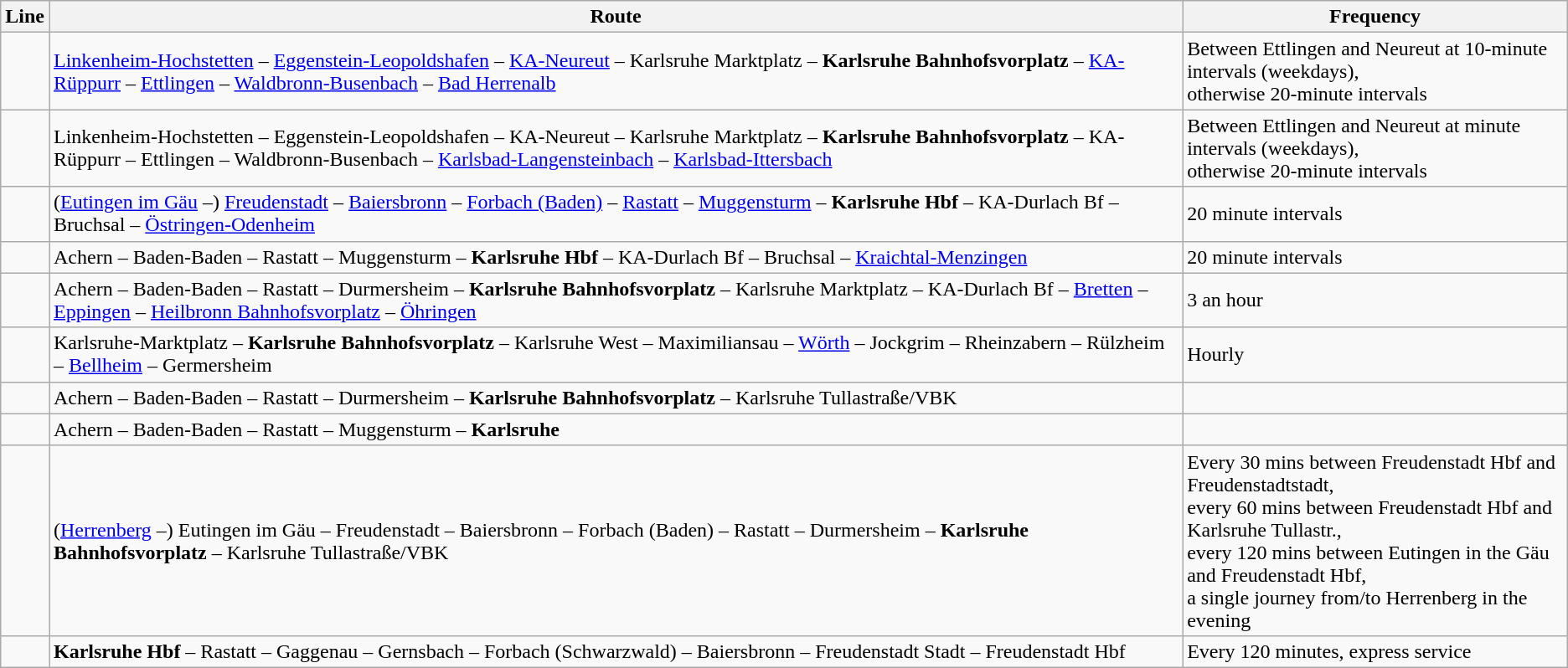<table class="wikitable">
<tr>
<th>Line</th>
<th>Route</th>
<th>Frequency</th>
</tr>
<tr>
<td></td>
<td><a href='#'>Linkenheim-Hochstetten</a> – <a href='#'>Eggenstein-Leopoldshafen</a> – <a href='#'>KA-Neureut</a> – Karlsruhe Marktplatz – <strong>Karlsruhe Bahnhofsvorplatz</strong> – <a href='#'>KA-Rüppurr</a> – <a href='#'>Ettlingen</a> – <a href='#'>Waldbronn-Busenbach</a> – <a href='#'>Bad Herrenalb</a></td>
<td>Between Ettlingen and Neureut at 10-minute intervals (weekdays),<br>otherwise 20-minute intervals</td>
</tr>
<tr>
<td></td>
<td>Linkenheim-Hochstetten – Eggenstein-Leopoldshafen – KA-Neureut – Karlsruhe Marktplatz – <strong>Karlsruhe Bahnhofsvorplatz</strong> – KA-Rüppurr – Ettlingen – Waldbronn-Busenbach – <a href='#'>Karlsbad-Langensteinbach</a> – <a href='#'>Karlsbad-Ittersbach</a></td>
<td>Between Ettlingen and Neureut at minute intervals (weekdays),<br>otherwise 20-minute intervals</td>
</tr>
<tr>
<td></td>
<td>(<a href='#'>Eutingen im Gäu</a> –) <a href='#'>Freudenstadt</a> – <a href='#'>Baiersbronn</a> – <a href='#'>Forbach (Baden)</a> – <a href='#'>Rastatt</a> – <a href='#'>Muggensturm</a> – <strong>Karlsruhe Hbf</strong> – KA-Durlach Bf – Bruchsal – <a href='#'>Östringen-Odenheim</a></td>
<td>20 minute intervals</td>
</tr>
<tr>
<td></td>
<td>Achern – Baden-Baden – Rastatt – Muggensturm – <strong>Karlsruhe Hbf</strong> – KA-Durlach Bf – Bruchsal – <a href='#'>Kraichtal-Menzingen</a></td>
<td>20 minute intervals</td>
</tr>
<tr>
<td></td>
<td>Achern – Baden-Baden – Rastatt – Durmersheim – <strong>Karlsruhe Bahnhofsvorplatz</strong> – Karlsruhe Marktplatz – KA-Durlach Bf – <a href='#'>Bretten</a> – <a href='#'>Eppingen</a> – <a href='#'>Heilbronn Bahnhofsvorplatz</a> – <a href='#'>Öhringen</a></td>
<td>3 an hour</td>
</tr>
<tr>
<td></td>
<td>Karlsruhe-Marktplatz – <strong>Karlsruhe Bahnhofsvorplatz</strong> – Karlsruhe West – Maximiliansau – <a href='#'>Wörth</a> – Jockgrim – Rheinzabern – Rülzheim – <a href='#'>Bellheim</a> – Germersheim</td>
<td>Hourly</td>
</tr>
<tr>
<td></td>
<td>Achern – Baden-Baden – Rastatt – Durmersheim – <strong>Karlsruhe Bahnhofsvorplatz</strong> – Karlsruhe Tullastraße/VBK</td>
<td></td>
</tr>
<tr>
<td></td>
<td>Achern – Baden-Baden – Rastatt – Muggensturm – <strong>Karlsruhe</strong></td>
<td></td>
</tr>
<tr>
<td></td>
<td>(<a href='#'>Herrenberg</a> –) Eutingen im Gäu – Freudenstadt – Baiersbronn – Forbach (Baden) – Rastatt – Durmersheim – <strong>Karlsruhe Bahnhofsvorplatz</strong>  – Karlsruhe Tullastraße/VBK</td>
<td>Every 30 mins between Freudenstadt Hbf and Freudenstadtstadt,<br>every 60 mins between Freudenstadt Hbf and Karlsruhe Tullastr.,<br>every 120 mins between Eutingen in the Gäu and Freudenstadt Hbf,<br>a single journey from/to Herrenberg in the evening</td>
</tr>
<tr>
<td></td>
<td><strong>Karlsruhe Hbf</strong> – Rastatt – Gaggenau – Gernsbach – Forbach (Schwarzwald) – Baiersbronn – Freudenstadt Stadt – Freudenstadt Hbf</td>
<td>Every 120 minutes, express service</td>
</tr>
</table>
